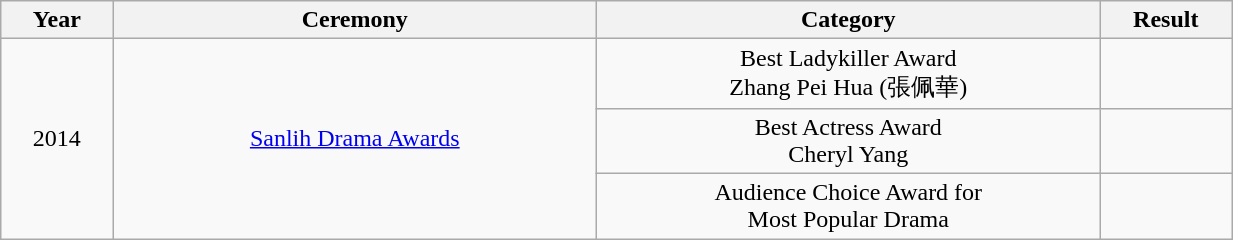<table class="wikitable" width="65%">
<tr>
<th style="width:50px;">Year</th>
<th style="width:240px;">Ceremony</th>
<th style="width:250px;">Category</th>
<th style="width:60px;">Result</th>
</tr>
<tr>
<td align="center" rowspan=3>2014</td>
<td align="center" rowspan=3><a href='#'>Sanlih Drama Awards</a></td>
<td align="center">Best Ladykiller Award <br> Zhang Pei Hua (張佩華)</td>
<td></td>
</tr>
<tr>
<td align="center">Best Actress Award <br> Cheryl Yang</td>
<td></td>
</tr>
<tr>
<td align="center">Audience Choice Award for<br>Most Popular Drama</td>
<td></td>
</tr>
</table>
